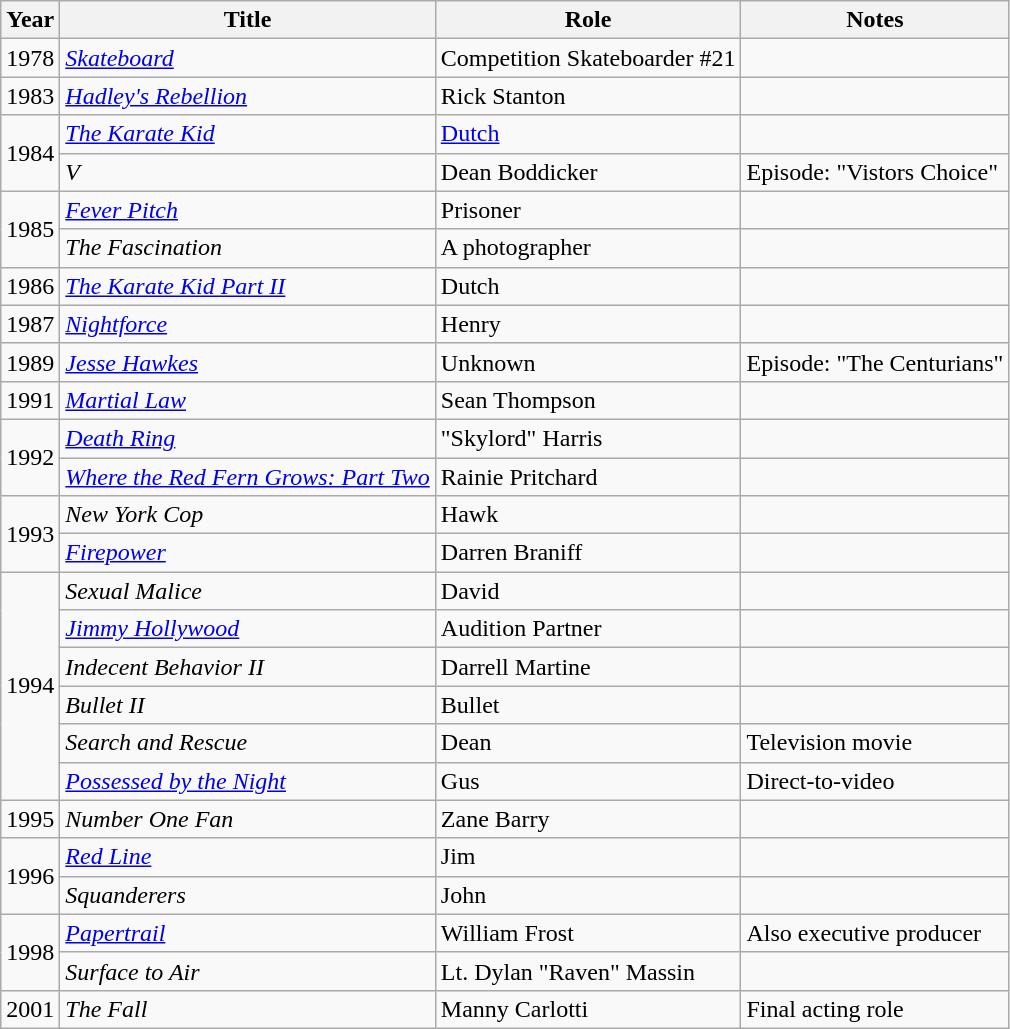<table class="wikitable">
<tr>
<th>Year</th>
<th>Title</th>
<th>Role</th>
<th>Notes</th>
</tr>
<tr>
<td>1978</td>
<td><em><a href='#'>Skateboard</a></em></td>
<td>Competition Skateboarder #21</td>
<td></td>
</tr>
<tr>
<td>1983</td>
<td><em><a href='#'>Hadley's Rebellion</a></em></td>
<td>Rick Stanton</td>
<td></td>
</tr>
<tr>
<td rowspan=2>1984</td>
<td><em><a href='#'>The Karate Kid</a></em></td>
<td><a href='#'>Dutch</a></td>
<td></td>
</tr>
<tr>
<td><em>V</em></td>
<td>Dean Boddicker</td>
<td>Episode: "Vistors Choice"</td>
</tr>
<tr>
<td rowspan=2>1985</td>
<td><em><a href='#'>Fever Pitch</a></em></td>
<td>Prisoner</td>
<td></td>
</tr>
<tr>
<td><em>The Fascination</em></td>
<td>A photographer</td>
<td></td>
</tr>
<tr>
<td>1986</td>
<td><em><a href='#'>The Karate Kid Part II</a></em></td>
<td>Dutch</td>
<td></td>
</tr>
<tr>
<td>1987</td>
<td><em><a href='#'>Nightforce</a></em></td>
<td>Henry</td>
<td></td>
</tr>
<tr>
<td>1989</td>
<td><em><a href='#'>Jesse Hawkes</a></em></td>
<td>Unknown</td>
<td>Episode: "The Centurians"</td>
</tr>
<tr>
<td>1991</td>
<td><em><a href='#'>Martial Law</a></em></td>
<td>Sean Thompson</td>
<td></td>
</tr>
<tr>
<td rowspan="2">1992</td>
<td><em><a href='#'>Death Ring</a></em></td>
<td>"Skylord" Harris</td>
<td></td>
</tr>
<tr>
<td><em><a href='#'>Where the Red Fern Grows: Part Two</a></em></td>
<td>Rainie Pritchard</td>
<td></td>
</tr>
<tr>
<td rowspan=2>1993</td>
<td><em>New York Cop</em></td>
<td>Hawk</td>
<td></td>
</tr>
<tr>
<td><em><a href='#'>Firepower</a></em></td>
<td>Darren Braniff</td>
<td></td>
</tr>
<tr>
<td rowspan=6>1994</td>
<td><em>Sexual Malice</em></td>
<td>David</td>
<td></td>
</tr>
<tr>
<td><em><a href='#'>Jimmy Hollywood</a></em></td>
<td>Audition Partner</td>
<td></td>
</tr>
<tr>
<td><em>Indecent Behavior II</em></td>
<td>Darrell Martine</td>
<td></td>
</tr>
<tr>
<td><em>Bullet II</em></td>
<td>Bullet</td>
<td></td>
</tr>
<tr>
<td><em>Search and Rescue</em></td>
<td>Dean</td>
<td>Television movie</td>
</tr>
<tr>
<td><em><a href='#'>Possessed by the Night</a></em></td>
<td>Gus</td>
<td>Direct-to-video</td>
</tr>
<tr>
<td>1995</td>
<td><em>Number One Fan</em></td>
<td>Zane Barry</td>
<td></td>
</tr>
<tr>
<td rowspan=2>1996</td>
<td><em><a href='#'>Red Line</a></em></td>
<td>Jim</td>
<td></td>
</tr>
<tr>
<td><em>Squanderers</em></td>
<td>John</td>
<td></td>
</tr>
<tr>
<td rowspan=2>1998</td>
<td><em><a href='#'>Papertrail</a></em></td>
<td>William Frost</td>
<td>Also executive producer</td>
</tr>
<tr>
<td><em>Surface to Air</em></td>
<td>Lt. Dylan "Raven" Massin</td>
<td></td>
</tr>
<tr>
<td>2001</td>
<td><em>The Fall</em></td>
<td>Manny Carlotti</td>
<td>Final acting role</td>
</tr>
</table>
